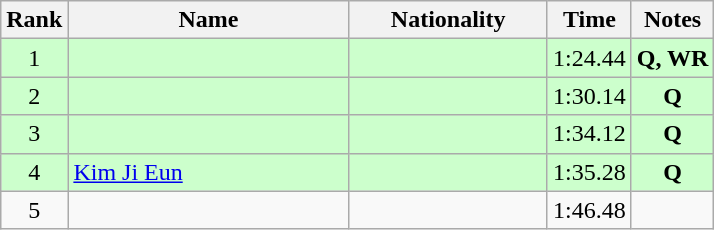<table class="wikitable sortable" style="text-align:center">
<tr>
<th>Rank</th>
<th style="width:180px">Name</th>
<th style="width:125px">Nationality</th>
<th>Time</th>
<th>Notes</th>
</tr>
<tr style="background:#cfc;">
<td>1</td>
<td style="text-align:left;"></td>
<td style="text-align:left;"></td>
<td>1:24.44</td>
<td><strong>Q, WR</strong></td>
</tr>
<tr style="background:#cfc;">
<td>2</td>
<td style="text-align:left;"></td>
<td style="text-align:left;"></td>
<td>1:30.14</td>
<td><strong>Q</strong></td>
</tr>
<tr style="background:#cfc;">
<td>3</td>
<td style="text-align:left;"></td>
<td style="text-align:left;"></td>
<td>1:34.12</td>
<td><strong>Q</strong></td>
</tr>
<tr style="background:#cfc;">
<td>4</td>
<td style="text-align:left;"><a href='#'>Kim Ji Eun</a></td>
<td style="text-align:left;"></td>
<td>1:35.28</td>
<td><strong>Q</strong></td>
</tr>
<tr>
<td>5</td>
<td style="text-align:left;"></td>
<td style="text-align:left;"></td>
<td>1:46.48</td>
<td></td>
</tr>
</table>
